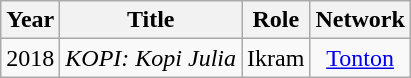<table class="wikitable">
<tr>
<th>Year</th>
<th>Title</th>
<th>Role</th>
<th>Network</th>
</tr>
<tr>
<td>2018</td>
<td><em>KOPI: Kopi Julia</em></td>
<td>Ikram</td>
<td style="text-align:center;"><a href='#'>Tonton</a></td>
</tr>
</table>
